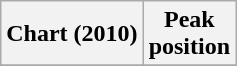<table class="wikitable sortable plainrowheaders" style="text-align:center">
<tr>
<th scope="col">Chart (2010)</th>
<th scope="col">Peak<br> position</th>
</tr>
<tr>
</tr>
</table>
